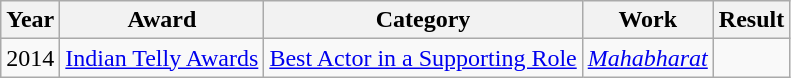<table class="wikitable" style="text-align: center">
<tr>
<th>Year</th>
<th>Award</th>
<th>Category</th>
<th>Work</th>
<th>Result</th>
</tr>
<tr>
<td>2014</td>
<td><a href='#'>Indian Telly Awards</a></td>
<td><a href='#'>Best Actor in a Supporting Role</a></td>
<td><a href='#'><em>Mahabharat</em></a></td>
<td></td>
</tr>
</table>
